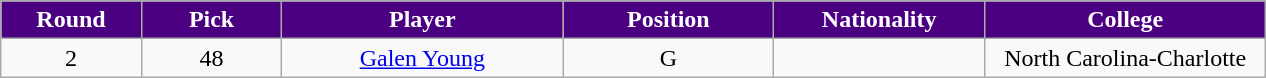<table class="wikitable sortable sortable">
<tr>
<th style="background:#4B0082; color:#FFFFFF" width="10%">Round</th>
<th style="background:#4B0082; color:#FFFFFF" width="10%">Pick</th>
<th style="background:#4B0082; color:#FFFFFF" width="20%">Player</th>
<th style="background:#4B0082; color:#FFFFFF" width="15%">Position</th>
<th style="background:#4B0082; color:#FFFFFF" width="15%">Nationality</th>
<th style="background:#4B0082; color:#FFFFFF" width="20%">College</th>
</tr>
<tr style="text-align: center">
<td>2</td>
<td>48</td>
<td><a href='#'>Galen Young</a></td>
<td>G</td>
<td></td>
<td>North Carolina-Charlotte</td>
</tr>
</table>
